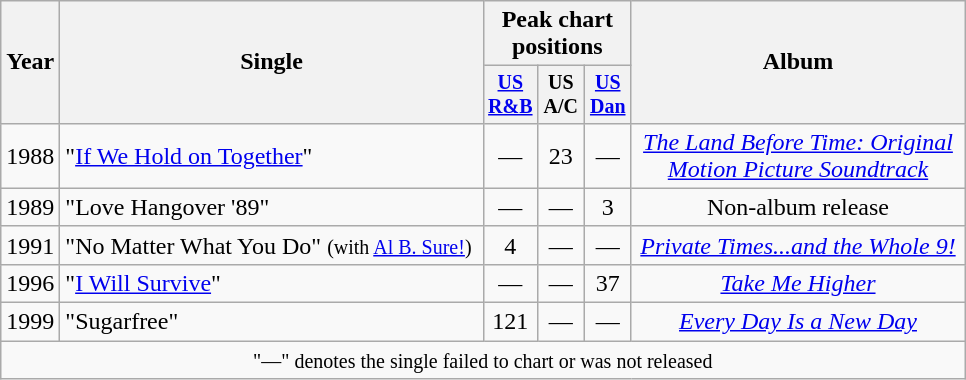<table class="wikitable" style="text-align:center">
<tr>
<th rowspan="2" style="width:30px;">Year</th>
<th rowspan="2" style="width:275px;">Single</th>
<th colspan="3">Peak chart positions</th>
<th scope="col" rowspan="2" style="width:215px;">Album</th>
</tr>
<tr style="font-size:smaller;">
<th style="width:25px;"><a href='#'>US<br>R&B</a><br></th>
<th style="width:25px;">US<br>A/C<br></th>
<th style="width:25px;"><a href='#'>US<br>Dan</a><br></th>
</tr>
<tr>
<td>1988</td>
<td style="text-align:left;">"<a href='#'>If We Hold on Together</a>" </td>
<td>—</td>
<td>23</td>
<td>—</td>
<td><em><a href='#'>The Land Before Time: Original Motion Picture Soundtrack</a></em></td>
</tr>
<tr>
<td>1989</td>
<td style="text-align:left;">"Love Hangover '89"</td>
<td>—</td>
<td>—</td>
<td>3</td>
<td>Non-album release</td>
</tr>
<tr>
<td>1991</td>
<td style="text-align:left;">"No Matter What You Do" <small>(with <a href='#'>Al B. Sure!</a>)</small> </td>
<td>4</td>
<td>—</td>
<td>—</td>
<td><em><a href='#'>Private Times...and the Whole 9!</a></em></td>
</tr>
<tr>
<td>1996</td>
<td style="text-align:left;">"<a href='#'>I Will Survive</a>" </td>
<td>—</td>
<td>—</td>
<td>37</td>
<td><em><a href='#'>Take Me Higher</a></em></td>
</tr>
<tr>
<td>1999</td>
<td style="text-align:left;">"Sugarfree" </td>
<td>121</td>
<td>—</td>
<td>—</td>
<td><em><a href='#'>Every Day Is a New Day</a></em></td>
</tr>
<tr>
<td style="text-align:center;" colspan="8"><small>"—" denotes the single failed to chart or was not released</small></td>
</tr>
</table>
